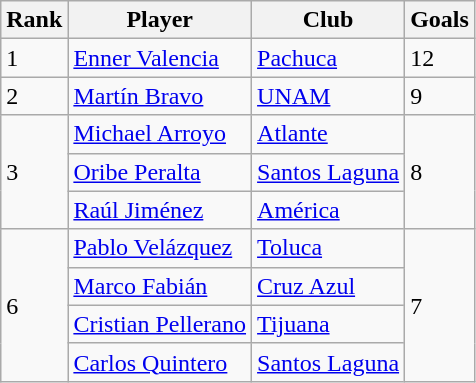<table class="wikitable">
<tr>
<th>Rank</th>
<th>Player</th>
<th>Club</th>
<th>Goals</th>
</tr>
<tr>
<td rowspan=1>1</td>
<td> <a href='#'>Enner Valencia</a></td>
<td><a href='#'>Pachuca</a></td>
<td rowspan=1>12</td>
</tr>
<tr>
<td rowspan=1>2</td>
<td> <a href='#'>Martín Bravo</a></td>
<td><a href='#'>UNAM</a></td>
<td rowspan=1>9</td>
</tr>
<tr>
<td rowspan=3>3</td>
<td> <a href='#'>Michael Arroyo</a></td>
<td><a href='#'>Atlante</a></td>
<td rowspan=3>8</td>
</tr>
<tr>
<td> <a href='#'>Oribe Peralta</a></td>
<td><a href='#'>Santos Laguna</a></td>
</tr>
<tr>
<td> <a href='#'>Raúl Jiménez</a></td>
<td><a href='#'>América</a></td>
</tr>
<tr>
<td rowspan=4>6</td>
<td> <a href='#'>Pablo Velázquez</a></td>
<td><a href='#'>Toluca</a></td>
<td rowspan=4>7</td>
</tr>
<tr>
<td> <a href='#'>Marco Fabián</a></td>
<td><a href='#'>Cruz Azul</a></td>
</tr>
<tr>
<td> <a href='#'>Cristian Pellerano</a></td>
<td><a href='#'>Tijuana</a></td>
</tr>
<tr>
<td> <a href='#'>Carlos Quintero</a></td>
<td><a href='#'>Santos Laguna</a></td>
</tr>
</table>
